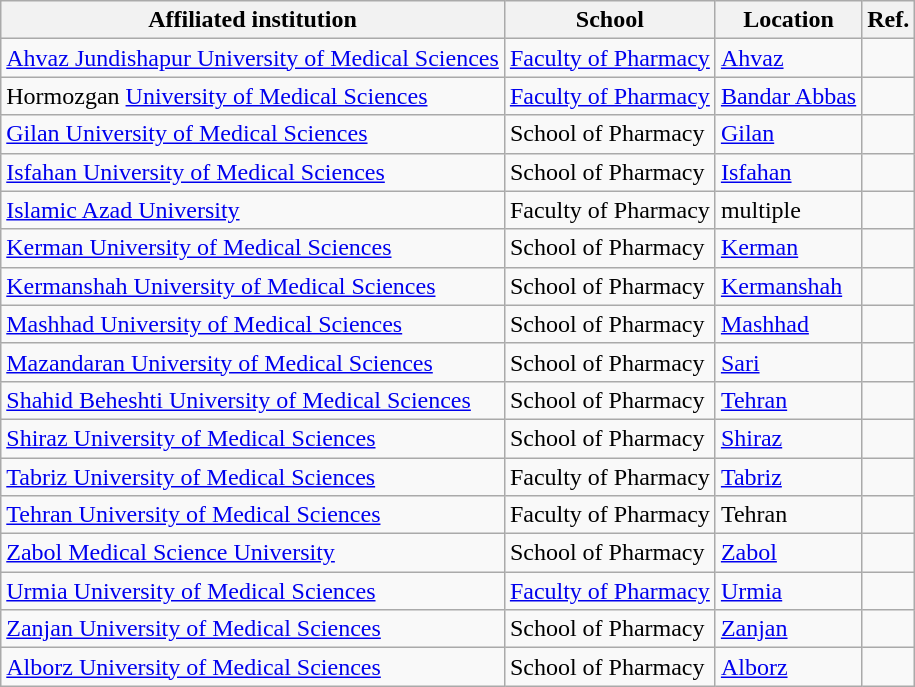<table class="wikitable sortable">
<tr>
<th>Affiliated institution</th>
<th>School</th>
<th>Location</th>
<th>Ref.</th>
</tr>
<tr>
<td><a href='#'>Ahvaz Jundishapur University of Medical Sciences</a></td>
<td><a href='#'>Faculty of Pharmacy</a></td>
<td><a href='#'>Ahvaz</a></td>
<td></td>
</tr>
<tr>
<td>Hormozgan <a href='#'>University of Medical Sciences</a></td>
<td><a href='#'>Faculty of Pharmacy</a></td>
<td><a href='#'>Bandar Abbas</a></td>
<td></td>
</tr>
<tr>
<td><a href='#'>Gilan University of Medical Sciences</a></td>
<td>School of Pharmacy</td>
<td><a href='#'>Gilan</a></td>
<td></td>
</tr>
<tr>
<td><a href='#'>Isfahan University of Medical Sciences</a></td>
<td>School of Pharmacy</td>
<td><a href='#'>Isfahan</a></td>
<td></td>
</tr>
<tr>
<td><a href='#'>Islamic Azad University</a></td>
<td>Faculty of Pharmacy</td>
<td>multiple</td>
<td></td>
</tr>
<tr>
<td><a href='#'>Kerman University of Medical Sciences</a></td>
<td>School of Pharmacy</td>
<td><a href='#'>Kerman</a></td>
<td></td>
</tr>
<tr>
<td><a href='#'>Kermanshah University of Medical Sciences</a></td>
<td>School of Pharmacy</td>
<td><a href='#'>Kermanshah</a></td>
<td></td>
</tr>
<tr>
<td><a href='#'>Mashhad University of Medical Sciences</a></td>
<td>School of Pharmacy</td>
<td><a href='#'>Mashhad</a></td>
<td></td>
</tr>
<tr>
<td><a href='#'>Mazandaran University of Medical Sciences</a></td>
<td>School of Pharmacy</td>
<td><a href='#'>Sari</a></td>
<td></td>
</tr>
<tr>
<td><a href='#'>Shahid Beheshti University of Medical Sciences</a></td>
<td>School of Pharmacy</td>
<td><a href='#'>Tehran</a></td>
<td></td>
</tr>
<tr>
<td><a href='#'>Shiraz University of Medical Sciences</a></td>
<td>School of Pharmacy</td>
<td><a href='#'>Shiraz</a></td>
<td></td>
</tr>
<tr>
<td><a href='#'>Tabriz University of Medical Sciences</a></td>
<td>Faculty of Pharmacy</td>
<td><a href='#'>Tabriz</a></td>
<td></td>
</tr>
<tr>
<td><a href='#'>Tehran University of Medical Sciences</a></td>
<td>Faculty of Pharmacy</td>
<td>Tehran</td>
<td></td>
</tr>
<tr>
<td><a href='#'>Zabol Medical Science University</a></td>
<td>School of Pharmacy</td>
<td><a href='#'>Zabol</a></td>
<td></td>
</tr>
<tr>
<td><a href='#'>Urmia University of Medical Sciences</a></td>
<td><a href='#'>Faculty of Pharmacy</a></td>
<td><a href='#'>Urmia</a></td>
<td></td>
</tr>
<tr>
<td><a href='#'>Zanjan University of Medical Sciences</a></td>
<td>School of Pharmacy</td>
<td><a href='#'>Zanjan</a></td>
<td></td>
</tr>
<tr>
<td><a href='#'>Alborz University of Medical Sciences</a></td>
<td>School of Pharmacy</td>
<td><a href='#'>Alborz</a></td>
<td></td>
</tr>
</table>
